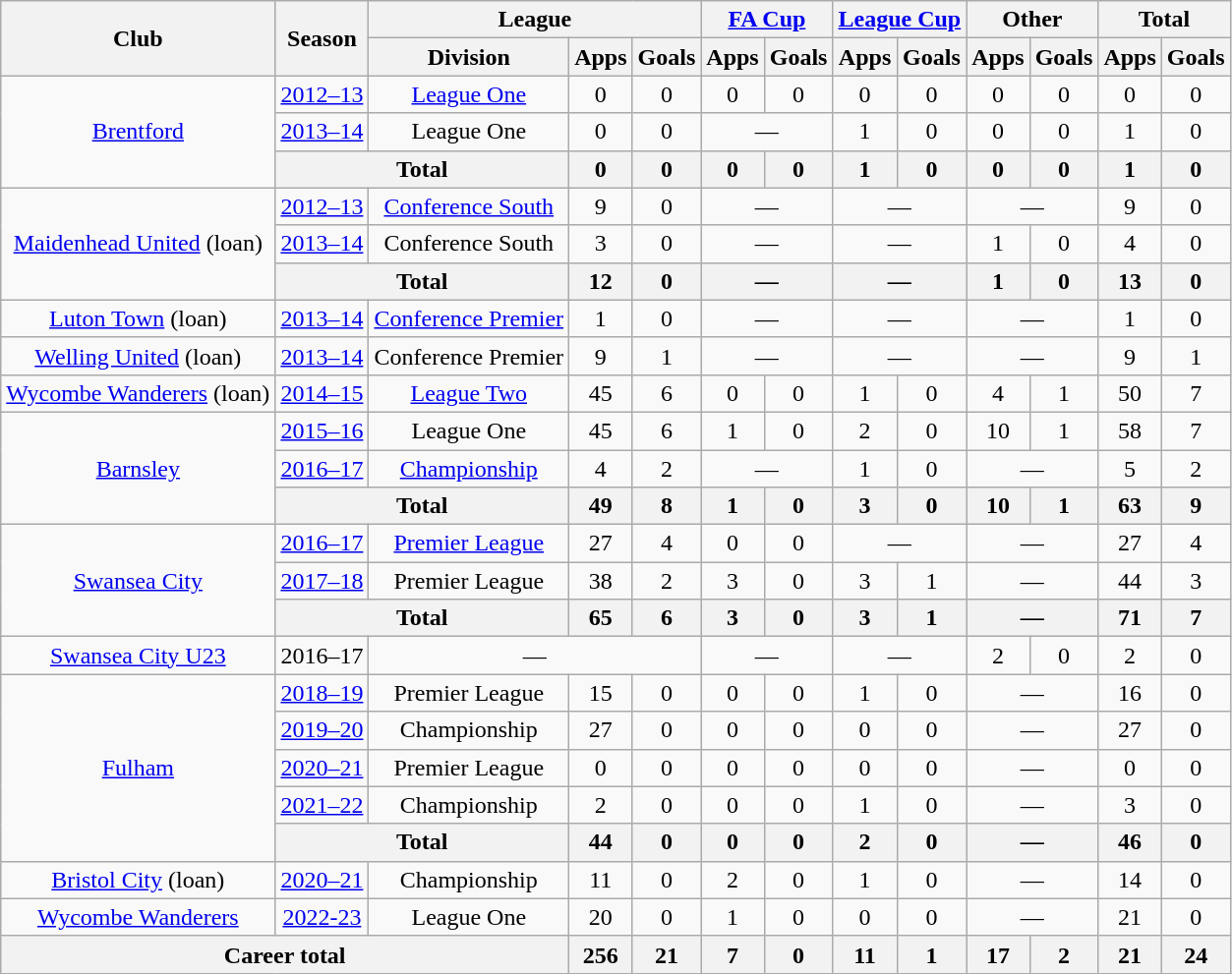<table class=wikitable style=text-align:center>
<tr>
<th rowspan=2>Club</th>
<th rowspan=2>Season</th>
<th colspan=3>League</th>
<th colspan=2><a href='#'>FA Cup</a></th>
<th colspan=2><a href='#'>League Cup</a></th>
<th colspan=2>Other</th>
<th colspan=2>Total</th>
</tr>
<tr>
<th>Division</th>
<th>Apps</th>
<th>Goals</th>
<th>Apps</th>
<th>Goals</th>
<th>Apps</th>
<th>Goals</th>
<th>Apps</th>
<th>Goals</th>
<th>Apps</th>
<th>Goals</th>
</tr>
<tr>
<td rowspan=3><a href='#'>Brentford</a></td>
<td><a href='#'>2012–13</a></td>
<td><a href='#'>League One</a></td>
<td>0</td>
<td>0</td>
<td>0</td>
<td>0</td>
<td>0</td>
<td>0</td>
<td>0</td>
<td>0</td>
<td>0</td>
<td>0</td>
</tr>
<tr>
<td><a href='#'>2013–14</a></td>
<td>League One</td>
<td>0</td>
<td>0</td>
<td colspan=2>—</td>
<td>1</td>
<td>0</td>
<td>0</td>
<td>0</td>
<td>1</td>
<td>0</td>
</tr>
<tr>
<th colspan=2>Total</th>
<th>0</th>
<th>0</th>
<th>0</th>
<th>0</th>
<th>1</th>
<th>0</th>
<th>0</th>
<th>0</th>
<th>1</th>
<th>0</th>
</tr>
<tr>
<td rowspan=3><a href='#'>Maidenhead United</a> (loan)</td>
<td><a href='#'>2012–13</a></td>
<td><a href='#'>Conference South</a></td>
<td>9</td>
<td>0</td>
<td colspan=2>—</td>
<td colspan=2>—</td>
<td colspan=2>—</td>
<td>9</td>
<td>0</td>
</tr>
<tr>
<td><a href='#'>2013–14</a></td>
<td>Conference South</td>
<td>3</td>
<td>0</td>
<td colspan=2>—</td>
<td colspan=2>—</td>
<td>1</td>
<td>0</td>
<td>4</td>
<td>0</td>
</tr>
<tr>
<th colspan=2>Total</th>
<th>12</th>
<th>0</th>
<th colspan=2>—</th>
<th colspan=2>—</th>
<th>1</th>
<th>0</th>
<th>13</th>
<th>0</th>
</tr>
<tr>
<td><a href='#'>Luton Town</a> (loan)</td>
<td><a href='#'>2013–14</a></td>
<td><a href='#'>Conference Premier</a></td>
<td>1</td>
<td>0</td>
<td colspan=2>—</td>
<td colspan=2>—</td>
<td colspan=2>—</td>
<td>1</td>
<td>0</td>
</tr>
<tr>
<td><a href='#'>Welling United</a> (loan)</td>
<td><a href='#'>2013–14</a></td>
<td>Conference Premier</td>
<td>9</td>
<td>1</td>
<td colspan=2>—</td>
<td colspan=2>—</td>
<td colspan=2>—</td>
<td>9</td>
<td>1</td>
</tr>
<tr>
<td><a href='#'>Wycombe Wanderers</a> (loan)</td>
<td><a href='#'>2014–15</a></td>
<td><a href='#'>League Two</a></td>
<td>45</td>
<td>6</td>
<td>0</td>
<td>0</td>
<td>1</td>
<td>0</td>
<td>4</td>
<td>1</td>
<td>50</td>
<td>7</td>
</tr>
<tr>
<td rowspan=3><a href='#'>Barnsley</a></td>
<td><a href='#'>2015–16</a></td>
<td>League One</td>
<td>45</td>
<td>6</td>
<td>1</td>
<td>0</td>
<td>2</td>
<td>0</td>
<td>10</td>
<td>1</td>
<td>58</td>
<td>7</td>
</tr>
<tr>
<td><a href='#'>2016–17</a></td>
<td><a href='#'>Championship</a></td>
<td>4</td>
<td>2</td>
<td colspan=2>—</td>
<td>1</td>
<td>0</td>
<td colspan=2>—</td>
<td>5</td>
<td>2</td>
</tr>
<tr>
<th colspan=2>Total</th>
<th>49</th>
<th>8</th>
<th>1</th>
<th>0</th>
<th>3</th>
<th>0</th>
<th>10</th>
<th>1</th>
<th>63</th>
<th>9</th>
</tr>
<tr>
<td rowspan=3><a href='#'>Swansea City</a></td>
<td><a href='#'>2016–17</a></td>
<td><a href='#'>Premier League</a></td>
<td>27</td>
<td>4</td>
<td>0</td>
<td>0</td>
<td colspan=2>—</td>
<td colspan=2>—</td>
<td>27</td>
<td>4</td>
</tr>
<tr>
<td><a href='#'>2017–18</a></td>
<td>Premier League</td>
<td>38</td>
<td>2</td>
<td>3</td>
<td>0</td>
<td>3</td>
<td>1</td>
<td colspan=2>—</td>
<td>44</td>
<td>3</td>
</tr>
<tr>
<th colspan=2>Total</th>
<th>65</th>
<th>6</th>
<th>3</th>
<th>0</th>
<th>3</th>
<th>1</th>
<th colspan=2>—</th>
<th>71</th>
<th>7</th>
</tr>
<tr>
<td><a href='#'>Swansea City U23</a></td>
<td>2016–17</td>
<td colspan=3>—</td>
<td colspan=2>—</td>
<td colspan=2>—</td>
<td>2</td>
<td>0</td>
<td>2</td>
<td>0</td>
</tr>
<tr>
<td rowspan="5"><a href='#'>Fulham</a></td>
<td><a href='#'>2018–19</a></td>
<td>Premier League</td>
<td>15</td>
<td>0</td>
<td>0</td>
<td>0</td>
<td>1</td>
<td>0</td>
<td colspan=2>—</td>
<td>16</td>
<td>0</td>
</tr>
<tr>
<td><a href='#'>2019–20</a></td>
<td>Championship</td>
<td>27</td>
<td>0</td>
<td>0</td>
<td>0</td>
<td>0</td>
<td>0</td>
<td colspan=2>—</td>
<td>27</td>
<td>0</td>
</tr>
<tr>
<td><a href='#'>2020–21</a></td>
<td>Premier League</td>
<td>0</td>
<td>0</td>
<td>0</td>
<td>0</td>
<td>0</td>
<td>0</td>
<td colspan=2>—</td>
<td>0</td>
<td>0</td>
</tr>
<tr>
<td><a href='#'>2021–22</a></td>
<td>Championship</td>
<td>2</td>
<td>0</td>
<td>0</td>
<td>0</td>
<td>1</td>
<td>0</td>
<td colspan=2>—</td>
<td>3</td>
<td>0</td>
</tr>
<tr>
<th colspan=2>Total</th>
<th>44</th>
<th>0</th>
<th>0</th>
<th>0</th>
<th>2</th>
<th>0</th>
<th colspan=2>—</th>
<th>46</th>
<th>0</th>
</tr>
<tr>
<td><a href='#'>Bristol City</a> (loan)</td>
<td><a href='#'>2020–21</a></td>
<td>Championship</td>
<td>11</td>
<td>0</td>
<td>2</td>
<td>0</td>
<td>1</td>
<td>0</td>
<td colspan=2>—</td>
<td>14</td>
<td>0</td>
</tr>
<tr>
<td><a href='#'>Wycombe Wanderers</a></td>
<td><a href='#'>2022-23</a></td>
<td>League One</td>
<td>20</td>
<td>0</td>
<td>1</td>
<td>0</td>
<td>0</td>
<td>0</td>
<td colspan=2>—</td>
<td>21</td>
<td>0</td>
</tr>
<tr>
<th colspan=3>Career total</th>
<th>256</th>
<th>21</th>
<th>7</th>
<th>0</th>
<th>11</th>
<th>1</th>
<th>17</th>
<th>2</th>
<th>21</th>
<th>24</th>
</tr>
</table>
